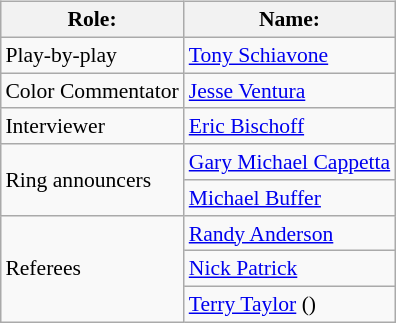<table class=wikitable style="font-size:90%; margin: 0.5em 0 0.5em 1em; float: right; clear: right;">
<tr>
<th>Role:</th>
<th>Name:</th>
</tr>
<tr>
<td>Play-by-play</td>
<td><a href='#'>Tony Schiavone</a></td>
</tr>
<tr>
<td>Color Commentator</td>
<td><a href='#'>Jesse Ventura</a></td>
</tr>
<tr>
<td>Interviewer</td>
<td><a href='#'>Eric Bischoff</a></td>
</tr>
<tr>
<td rowspan=2>Ring announcers</td>
<td><a href='#'>Gary Michael Cappetta</a></td>
</tr>
<tr>
<td><a href='#'>Michael Buffer</a></td>
</tr>
<tr>
<td rowspan=3>Referees</td>
<td><a href='#'>Randy Anderson</a></td>
</tr>
<tr>
<td><a href='#'>Nick Patrick</a></td>
</tr>
<tr>
<td><a href='#'>Terry Taylor</a> ()</td>
</tr>
</table>
